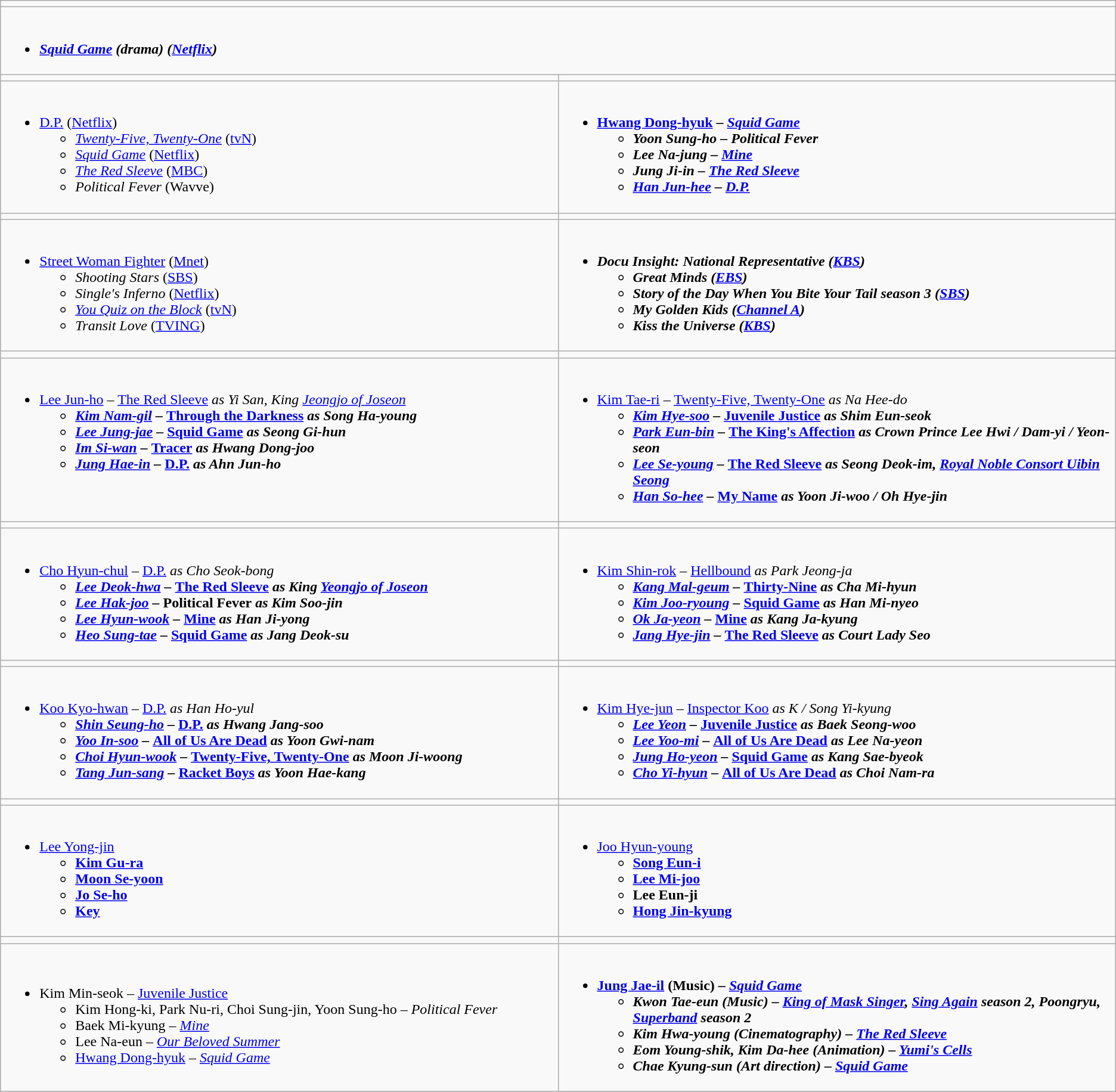<table class="wikitable" align="center">
<tr>
<td colspan="2" style="vertical-align:top; width:100%;"></td>
</tr>
<tr>
<td colspan="2" style="vertical-align:top"><br><ul><li><strong><em><a href='#'>Squid Game</a><em> (drama) (<a href='#'>Netflix</a>)<strong></li></ul></td>
</tr>
<tr>
<td style="vertical-align:top; width:50%;"></td>
<td style="vertical-align:top; width:50%;"></td>
</tr>
<tr>
<td style="vertical-align:top"><br><ul><li></em></strong><a href='#'>D.P.</a></em> (<a href='#'>Netflix</a>)</strong><ul><li><em><a href='#'>Twenty-Five, Twenty-One</a></em> (<a href='#'>tvN</a>)</li><li><em><a href='#'>Squid Game</a></em> (<a href='#'>Netflix</a>)</li><li><em><a href='#'>The Red Sleeve</a></em> (<a href='#'>MBC</a>)</li><li><em>Political Fever</em> (Wavve)</li></ul></li></ul></td>
<td style="vertical-align:top"><br><ul><li><strong><a href='#'>Hwang Dong-hyuk</a> – <em><a href='#'>Squid Game</a><strong><em><ul><li>Yoon Sung-ho – </em>Political Fever<em></li><li>Lee Na-jung – </em><a href='#'>Mine</a><em></li><li>Jung Ji-in – </em><a href='#'>The Red Sleeve</a><em></li><li><a href='#'>Han Jun-hee</a> – </em><a href='#'>D.P.</a><em></li></ul></li></ul></td>
</tr>
<tr>
<td style="vertical-align:top; width:50%;"></td>
<td style="vertical-align:top; width:50%;"></td>
</tr>
<tr>
<td style="vertical-align:top"><br><ul><li></em></strong><a href='#'>Street Woman Fighter</a></em> (<a href='#'>Mnet</a>)</strong><ul><li><em>Shooting Stars</em> (<a href='#'>SBS</a>)</li><li><em>Single's Inferno</em> (<a href='#'>Netflix</a>)</li><li><em><a href='#'>You Quiz on the Block</a></em> (<a href='#'>tvN</a>)</li><li><em>Transit Love</em> (<a href='#'>TVING</a>)</li></ul></li></ul></td>
<td style="vertical-align:top"><br><ul><li><strong><em>Docu Insight: National Representative<em> (<a href='#'>KBS</a>)<strong><ul><li></em>Great Minds<em> (<a href='#'>EBS</a>)</li><li></em>Story of the Day When You Bite Your Tail<em> season 3 (<a href='#'>SBS</a>)</li><li></em>My Golden Kids<em> (<a href='#'>Channel A</a>)</li><li></em>Kiss the Universe<em> (<a href='#'>KBS</a>)</li></ul></li></ul></td>
</tr>
<tr>
<td></td>
<td></td>
</tr>
<tr>
<td style="vertical-align:top"><br><ul><li></strong><a href='#'>Lee Jun-ho</a> – </em><a href='#'>The Red Sleeve</a><em> as Yi San, King <a href='#'>Jeongjo of Joseon</a><strong><ul><li><a href='#'>Kim Nam-gil</a> – <a href='#'></em>Through the Darkness<em></a> as Song Ha-young</li><li><a href='#'>Lee Jung-jae</a> – </em><a href='#'>Squid Game</a><em> as Seong Gi-hun</li><li><a href='#'>Im Si-wan</a> – <a href='#'></em>Tracer<em></a> as Hwang Dong-joo</li><li><a href='#'>Jung Hae-in</a> – <a href='#'></em>D.P.<em></a> as Ahn Jun-ho</li></ul></li></ul></td>
<td><br><ul><li></strong><a href='#'>Kim Tae-ri</a> – <a href='#'></em>Twenty-Five, Twenty-One<em></a> as Na Hee-do<strong><ul><li><a href='#'>Kim Hye-soo</a> – </em><a href='#'>Juvenile Justice</a><em> as Shim Eun-seok</li><li><a href='#'>Park Eun-bin</a> – </em><a href='#'>The King's Affection</a><em> as Crown Prince Lee Hwi / Dam-yi / Yeon-seon</li><li><a href='#'>Lee Se-young</a> – </em><a href='#'>The Red Sleeve</a><em> as Seong Deok-im, <a href='#'>Royal Noble Consort Uibin Seong</a></li><li><a href='#'>Han So-hee</a> – <a href='#'></em>My Name<em></a> as Yoon Ji-woo / Oh Hye-jin</li></ul></li></ul></td>
</tr>
<tr>
<td></td>
<td></td>
</tr>
<tr>
<td><br><ul><li></strong><a href='#'>Cho Hyun-chul</a> – <a href='#'></em>D.P.<em></a> as Cho Seok-bong<strong><ul><li><a href='#'>Lee Deok-hwa</a> – </em><a href='#'>The Red Sleeve</a><em> as King <a href='#'>Yeongjo of Joseon</a></li><li><a href='#'>Lee Hak-joo</a> – </em>Political Fever<em> as Kim Soo-jin</li><li><a href='#'>Lee Hyun-wook</a> – <a href='#'></em>Mine<em></a> as Han Ji-yong</li><li><a href='#'>Heo Sung-tae</a> – </em><a href='#'>Squid Game</a><em> as Jang Deok-su</li></ul></li></ul></td>
<td><br><ul><li></strong><a href='#'>Kim Shin-rok</a> – <a href='#'></em>Hellbound<em></a> as Park Jeong-ja<strong><ul><li><a href='#'>Kang Mal-geum</a> – </em><a href='#'>Thirty-Nine</a><em> as Cha Mi-hyun</li><li><a href='#'>Kim Joo-ryoung</a> – </em><a href='#'>Squid Game</a><em> as Han Mi-nyeo</li><li><a href='#'>Ok Ja-yeon</a> – <a href='#'></em>Mine<em></a> as Kang Ja-kyung</li><li><a href='#'>Jang Hye-jin</a> – </em><a href='#'>The Red Sleeve</a><em> as Court Lady Seo</li></ul></li></ul></td>
</tr>
<tr>
<td></td>
<td></td>
</tr>
<tr>
<td><br><ul><li></strong><a href='#'>Koo Kyo-hwan</a> – <a href='#'></em>D.P.<em></a> as Han Ho-yul<strong><ul><li><a href='#'>Shin Seung-ho</a> – <a href='#'></em>D.P.<em></a> as Hwang Jang-soo</li><li><a href='#'>Yoo In-soo</a> – </em><a href='#'>All of Us Are Dead</a><em> as Yoon Gwi-nam</li><li><a href='#'>Choi Hyun-wook</a> – <a href='#'></em>Twenty-Five, Twenty-One<em></a> as Moon Ji-woong</li><li><a href='#'>Tang Jun-sang</a> – </em><a href='#'>Racket Boys</a><em> as Yoon Hae-kang</li></ul></li></ul></td>
<td><br><ul><li></strong><a href='#'>Kim Hye-jun</a> – </em><a href='#'>Inspector Koo</a><em> as K / Song Yi-kyung<strong><ul><li><a href='#'>Lee Yeon</a> – </em><a href='#'>Juvenile Justice</a><em> as Baek Seong-woo</li><li><a href='#'>Lee Yoo-mi</a> – </em><a href='#'>All of Us Are Dead</a><em> as Lee Na-yeon</li><li><a href='#'>Jung Ho-yeon</a> – </em><a href='#'>Squid Game</a><em> as Kang Sae-byeok</li><li><a href='#'>Cho Yi-hyun</a> – </em><a href='#'>All of Us Are Dead</a><em> as Choi Nam-ra</li></ul></li></ul></td>
</tr>
<tr>
<td></td>
<td></td>
</tr>
<tr>
<td><br><ul><li></strong><a href='#'>Lee Yong-jin</a><strong><ul><li><a href='#'>Kim Gu-ra</a></li><li><a href='#'>Moon Se-yoon</a></li><li><a href='#'>Jo Se-ho</a></li><li><a href='#'>Key</a></li></ul></li></ul></td>
<td><br><ul><li></strong><a href='#'>Joo Hyun-young</a><strong><ul><li><a href='#'>Song Eun-i</a></li><li><a href='#'>Lee Mi-joo</a></li><li>Lee Eun-ji</li><li><a href='#'>Hong Jin-kyung</a></li></ul></li></ul></td>
</tr>
<tr>
<td></td>
<td></td>
</tr>
<tr>
<td><br><ul><li></strong>Kim Min-seok – </em><a href='#'>Juvenile Justice</a></em></strong><ul><li>Kim Hong-ki, Park Nu-ri, Choi Sung-jin, Yoon Sung-ho – <em>Political Fever</em></li><li>Baek Mi-kyung – <a href='#'><em>Mine</em></a></li><li>Lee Na-eun – <em><a href='#'>Our Beloved Summer</a></em></li><li><a href='#'>Hwang Dong-hyuk</a> – <em><a href='#'>Squid Game</a></em></li></ul></li></ul></td>
<td><br><ul><li><strong><a href='#'>Jung Jae-il</a> (Music) – <em><a href='#'>Squid Game</a><strong><em><ul><li>Kwon Tae-eun (Music) – </em><a href='#'>King of Mask Singer</a><em>, </em><a href='#'>Sing Again</a><em> season 2, </em>Poongryu<em>, <a href='#'></em>Superband<em></a> season 2</li><li>Kim Hwa-young (Cinematography) – </em><a href='#'>The Red Sleeve</a><em></li><li>Eom Young-shik, Kim Da-hee (Animation) – </em><a href='#'>Yumi's Cells</a><em></li><li>Chae Kyung-sun (Art direction) – </em><a href='#'>Squid Game</a><em></li></ul></li></ul></td>
</tr>
</table>
